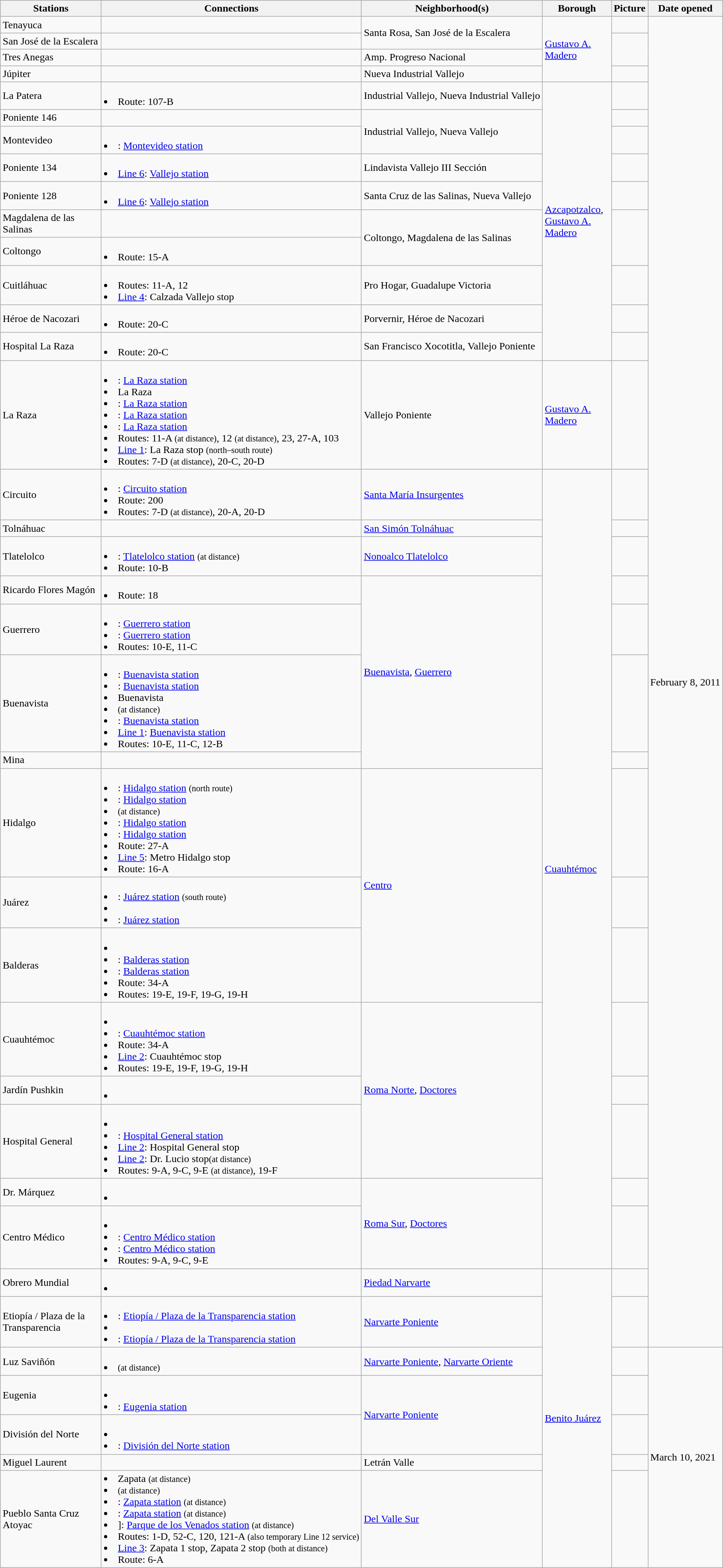<table class="wikitable">
<tr>
<th width="150px">Stations</th>
<th>Connections</th>
<th>Neighborhood(s)</th>
<th width="100px">Borough</th>
<th>Picture</th>
<th>Date opened</th>
</tr>
<tr>
<td> Tenayuca</td>
<td></td>
<td rowspan=2>Santa Rosa, San José de la Escalera</td>
<td rowspan=4><a href='#'>Gustavo A. Madero</a></td>
<td></td>
<td rowspan=32>February 8, 2011</td>
</tr>
<tr>
<td> San José de la Escalera</td>
<td></td>
</tr>
<tr>
<td> Tres Anegas</td>
<td></td>
<td>Amp. Progreso Nacional</td>
</tr>
<tr>
<td> Júpiter</td>
<td></td>
<td>Nueva Industrial Vallejo</td>
<td></td>
</tr>
<tr>
<td> La Patera</td>
<td><br><li> Route: 107-B</td>
<td>Industrial Vallejo, Nueva Industrial Vallejo</td>
<td rowspan=10><a href='#'>Azcapotzalco</a>, <a href='#'>Gustavo A. Madero</a></td>
</tr>
<tr>
<td> Poniente 146</td>
<td></td>
<td rowspan=2>Industrial Vallejo, Nueva Vallejo</td>
<td></td>
</tr>
<tr>
<td> Montevideo</td>
<td><br><li> : <a href='#'>Montevideo station</a></td>
<td></td>
</tr>
<tr>
<td> Poniente 134</td>
<td><br><li>  <a href='#'>Line 6</a>: <a href='#'>Vallejo station</a></td>
<td>Lindavista Vallejo III Sección</td>
<td></td>
</tr>
<tr>
<td> Poniente 128</td>
<td><br><li>  <a href='#'>Line 6</a>: <a href='#'>Vallejo station</a></td>
<td>Santa Cruz de las Salinas, Nueva Vallejo</td>
<td></td>
</tr>
<tr>
<td> Magdalena de las Salinas</td>
<td></td>
<td rowspan=2>Coltongo, Magdalena de las Salinas</td>
</tr>
<tr>
<td> Coltongo</td>
<td><br><li> Route: 15-A</td>
</tr>
<tr>
<td> Cuitláhuac</td>
<td><br><li> Routes: 11-A, 12</li>
<li> <a href='#'>Line 4</a>: Calzada Vallejo stop</td>
<td>Pro Hogar, Guadalupe Victoria</td>
<td></td>
</tr>
<tr>
<td> Héroe de Nacozari</td>
<td><br><li> Route: 20-C</td>
<td>Porvernir, Héroe de Nacozari</td>
<td></td>
</tr>
<tr>
<td> Hospital La Raza</td>
<td><br><li> Route: 20-C</td>
<td>San Francisco Xocotitla, Vallejo Poniente</td>
<td></td>
</tr>
<tr>
<td> La Raza</td>
<td><br><li> : <a href='#'>La Raza station</a></li>
<li> La Raza</li>
<li> : <a href='#'>La Raza station</a></li>
<li> : <a href='#'>La Raza station</a></li>
<li> : <a href='#'>La Raza station</a> </li>
<li> Routes: 11-A <small>(at distance)</small>, 12 <small>(at distance)</small>, 23, 27-A, 103</li>
<li> <a href='#'>Line 1</a>: La Raza stop <small>(north–south route)</small></li>
<li> Routes: 7-D <small>(at distance)</small>, 20-C, 20-D</td>
<td>Vallejo Poniente</td>
<td><a href='#'>Gustavo A. Madero</a></td>
<td></td>
</tr>
<tr>
<td> Circuito</td>
<td><br><li> : <a href='#'>Circuito station</a></li>
<li> Route: 200</li>
<li> Routes: 7-D <small>(at distance)</small>, 20-A, 20-D</td>
<td><a href='#'>Santa María Insurgentes</a></td>
<td rowspan=15><a href='#'>Cuauhtémoc</a></td>
<td></td>
</tr>
<tr>
<td> Tolnáhuac</td>
<td></td>
<td><a href='#'>San Simón Tolnáhuac</a></td>
<td></td>
</tr>
<tr>
<td> Tlatelolco</td>
<td><br><li> : <a href='#'>Tlatelolco station</a> <small>(at distance)</small></li>
<li> Route: 10-B</td>
<td><a href='#'>Nonoalco Tlatelolco</a></td>
<td></td>
</tr>
<tr>
<td> Ricardo Flores Magón</td>
<td><br><li> Route: 18</td>
<td rowspan=4><a href='#'>Buenavista</a>, <a href='#'>Guerrero</a></td>
<td></td>
</tr>
<tr>
<td> Guerrero</td>
<td><br><li> : <a href='#'>Guerrero station</a></li>
<li> : <a href='#'>Guerrero station</a></li>
<li> Routes: 10-E, 11-C</td>
<td></td>
</tr>
<tr>
<td> Buenavista</td>
<td><br><li> : <a href='#'>Buenavista station</a></li>
<li> : <a href='#'>Buenavista station</a></li>
<li> Buenavista</li>
<li> <small>(at distance)</small></li>
<li> : <a href='#'>Buenavista station</a></li>
<li> <a href='#'>Line 1</a>: <a href='#'>Buenavista station</a></li>
<li> Routes: 10-E, 11-C, 12-B</td>
<td></td>
</tr>
<tr>
<td> Mina</td>
<td></td>
<td></td>
</tr>
<tr>
<td> Hidalgo</td>
<td><br><li> : <a href='#'>Hidalgo station</a> <small>(north route)</small></li>
<li> : <a href='#'>Hidalgo station</a></li>
<li> <small>(at distance)</small></li>
<li> : <a href='#'>Hidalgo station</a></li>
<li> : <a href='#'>Hidalgo station</a></li>
<li> Route: 27-A</li>
<li> <a href='#'>Line 5</a>: Metro Hidalgo stop</li>
<li> Route: 16-A</td>
<td rowspan=3><a href='#'>Centro</a></td>
<td></td>
</tr>
<tr>
<td> Juárez</td>
<td><br><li> : <a href='#'>Juárez station</a> <small>(south route)</small></li>
<li></li>
<li> : <a href='#'>Juárez station</a></td>
<td></td>
</tr>
<tr>
<td> Balderas</td>
<td><br><li></li>
<li> : <a href='#'>Balderas station</a></li>
<li> : <a href='#'>Balderas station</a></li>
<li> Route: 34-A</li>
<li> Routes: 19-E, 19-F, 19-G, 19-H</td>
<td></td>
</tr>
<tr>
<td> Cuauhtémoc</td>
<td><br><li></li>
<li> : <a href='#'>Cuauhtémoc station</a></li>
<li> Route: 34-A</li>
<li> <a href='#'>Line 2</a>: Cuauhtémoc stop</li>
<li> Routes: 19-E, 19-F, 19-G, 19-H</td>
<td rowspan=3><a href='#'>Roma Norte</a>, <a href='#'>Doctores</a></td>
<td></td>
</tr>
<tr>
<td> Jardín Pushkin</td>
<td><br><li></td>
<td></td>
</tr>
<tr>
<td> Hospital General</td>
<td><br><li></li>
<li> : <a href='#'>Hospital General station</a></li>
<li> <a href='#'>Line 2</a>: Hospital General stop</li>
<li> <a href='#'>Line 2</a>: Dr. Lucio stop<small>(at distance)</small></li>
<li> Routes: 9-A, 9-C, 9-E <small>(at distance)</small>, 19-F</td>
<td></td>
</tr>
<tr>
<td> Dr. Márquez</td>
<td><br><li></td>
<td rowspan=2><a href='#'>Roma Sur</a>, <a href='#'>Doctores</a></td>
<td></td>
</tr>
<tr>
<td> Centro Médico</td>
<td><br><li></li>
<li> : <a href='#'>Centro Médico station</a></li>
<li> : <a href='#'>Centro Médico station</a></li>
<li> Routes: 9-A, 9-C, 9-E</td>
<td></td>
</tr>
<tr>
<td> Obrero Mundial</td>
<td><br><li></td>
<td><a href='#'>Piedad Narvarte</a></td>
<td rowspan=7><a href='#'>Benito Juárez</a></td>
<td></td>
</tr>
<tr>
<td> Etiopía / Plaza de la Transparencia</td>
<td><br><li> : <a href='#'>Etiopía / Plaza de la Transparencia station</a></li>
<li></li>
<li> : <a href='#'>Etiopía / Plaza de la Transparencia station</a></td>
<td><a href='#'>Narvarte Poniente</a></td>
<td></td>
</tr>
<tr>
<td> Luz Saviñón</td>
<td><br><li> <small>(at distance)</small></td>
<td><a href='#'>Narvarte Poniente</a>, <a href='#'>Narvarte Oriente</a></td>
<td></td>
<td rowspan=5>March 10, 2021</td>
</tr>
<tr>
<td> Eugenia</td>
<td><br><li></li>
<li> : <a href='#'>Eugenia station</a></td>
<td rowspan=2><a href='#'>Narvarte Poniente</a></td>
<td></td>
</tr>
<tr>
<td> División del Norte</td>
<td><br><li></li>
<li> : <a href='#'>División del Norte station</a></td>
<td></td>
</tr>
<tr>
<td> Miguel Laurent</td>
<td></td>
<td>Letrán Valle</td>
<td></td>
</tr>
<tr>
<td> Pueblo Santa Cruz Atoyac</td>
<td><li> Zapata <small>(at distance)</small><br><li> <small>(at distance)</small></li>
<li> : <a href='#'>Zapata station</a> <small>(at distance)</small></li>
<li> : <a href='#'>Zapata station</a> <small>(at distance)</small></li>
<li> ]: <a href='#'>Parque de los Venados station</a> <small>(at distance)</small></li>
<li> Routes: 1-D, 52-C, 120, 121-A <small>(also temporary Line 12 service)</small></li>
<li> <a href='#'>Line 3</a>: Zapata 1 stop, Zapata 2 stop <small>(both at distance)</small></li>
<li> Route: 6-A</td>
<td><a href='#'>Del Valle Sur</a></td>
<td></td>
</tr>
</table>
